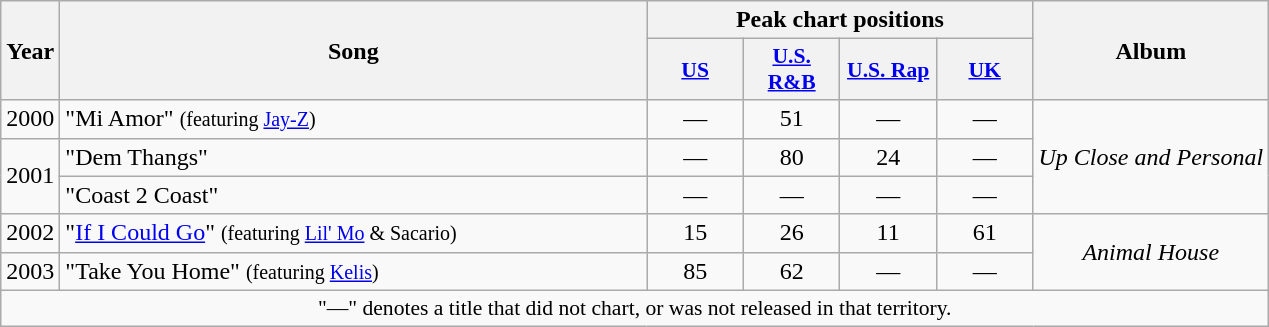<table class="wikitable" style="text-align:center;">
<tr>
<th scope="col" rowspan=2>Year</th>
<th scope="col" rowspan=2 style="width:24em;">Song</th>
<th scope="col" colspan=4>Peak chart positions</th>
<th scope="col" rowspan=2>Album</th>
</tr>
<tr>
<th scope="col" style="width:4em;font-size:90%;"><a href='#'>US</a></th>
<th scope="col" style="width:4em;font-size:90%;"><a href='#'>U.S. R&B</a></th>
<th scope="col" style="width:4em;font-size:90%;"><a href='#'>U.S. Rap</a></th>
<th scope="col" style="width:4em;font-size:90%;"><a href='#'>UK</a></th>
</tr>
<tr>
<td>2000</td>
<td style="text-align:left;">"Mi Amor" <small>(featuring <a href='#'>Jay-Z</a>)</small></td>
<td>—</td>
<td>51</td>
<td>—</td>
<td>—</td>
<td rowspan=3><em>Up Close and Personal</em></td>
</tr>
<tr>
<td rowspan=2>2001</td>
<td style="text-align:left;">"Dem Thangs"</td>
<td>—</td>
<td>80</td>
<td>24</td>
<td>—</td>
</tr>
<tr>
<td style="text-align:left;">"Coast 2 Coast"</td>
<td>—</td>
<td>—</td>
<td>—</td>
<td>—</td>
</tr>
<tr>
<td>2002</td>
<td style="text-align:left;">"<a href='#'>If I Could Go</a>" <small>(featuring <a href='#'>Lil' Mo</a> & Sacario)</small></td>
<td>15</td>
<td>26</td>
<td>11</td>
<td>61</td>
<td rowspan=2><em>Animal House</em></td>
</tr>
<tr>
<td>2003</td>
<td style="text-align:left;">"Take You Home" <small>(featuring <a href='#'>Kelis</a>)</small></td>
<td>85</td>
<td>62</td>
<td>—</td>
<td>—</td>
</tr>
<tr>
<td colspan="7" style="font-size:90%">"—" denotes a title that did not chart, or was not released in that territory.</td>
</tr>
</table>
